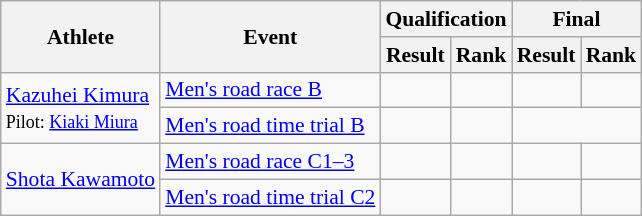<table class=wikitable style="font-size:90%">
<tr>
<th rowspan="2">Athlete</th>
<th rowspan="2">Event</th>
<th colspan="2">Qualification</th>
<th colspan="2">Final</th>
</tr>
<tr>
<th>Result</th>
<th>Rank</th>
<th>Result</th>
<th>Rank</th>
</tr>
<tr align=center>
<td align=left rowspan=2><a href='#'>Kazuhei Kimura</a><br><small>Pilot: <a href='#'>Kiaki Miura</a> </small></td>
<td align=left><a href='#'>Men's road race B</a></td>
<td></td>
<td></td>
<td></td>
<td></td>
</tr>
<tr align=center>
<td align=left><a href='#'>Men's road time trial B</a></td>
<td></td>
<td></td>
<td colspan=2></td>
</tr>
<tr align=center>
<td align=left rowspan=2><a href='#'>Shota Kawamoto</a></td>
<td align=left><a href='#'>Men's road race C1–3</a></td>
<td></td>
<td></td>
<td></td>
<td></td>
</tr>
<tr align=center>
<td align=left><a href='#'>Men's road time trial C2</a></td>
<td></td>
<td></td>
<td></td>
<td></td>
</tr>
</table>
